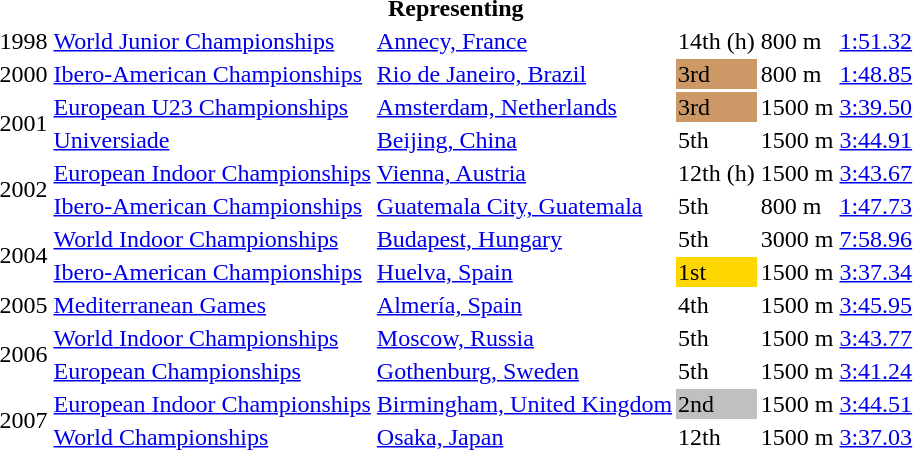<table>
<tr>
<th colspan="6">Representing </th>
</tr>
<tr>
<td>1998</td>
<td><a href='#'>World Junior Championships</a></td>
<td><a href='#'>Annecy, France</a></td>
<td>14th (h)</td>
<td>800 m</td>
<td><a href='#'>1:51.32</a></td>
</tr>
<tr>
<td>2000</td>
<td><a href='#'>Ibero-American Championships</a></td>
<td><a href='#'>Rio de Janeiro, Brazil</a></td>
<td bgcolor=cc9966>3rd</td>
<td>800 m</td>
<td><a href='#'>1:48.85</a></td>
</tr>
<tr>
<td rowspan=2>2001</td>
<td><a href='#'>European U23 Championships</a></td>
<td><a href='#'>Amsterdam, Netherlands</a></td>
<td bgcolor="cc9966">3rd</td>
<td>1500 m</td>
<td><a href='#'>3:39.50</a></td>
</tr>
<tr>
<td><a href='#'>Universiade</a></td>
<td><a href='#'>Beijing, China</a></td>
<td>5th</td>
<td>1500 m</td>
<td><a href='#'>3:44.91</a></td>
</tr>
<tr>
<td rowspan=2>2002</td>
<td><a href='#'>European Indoor Championships</a></td>
<td><a href='#'>Vienna, Austria</a></td>
<td>12th (h)</td>
<td>1500 m</td>
<td><a href='#'>3:43.67</a></td>
</tr>
<tr>
<td><a href='#'>Ibero-American Championships</a></td>
<td><a href='#'>Guatemala City, Guatemala</a></td>
<td>5th</td>
<td>800 m</td>
<td><a href='#'>1:47.73</a></td>
</tr>
<tr>
<td rowspan=2>2004</td>
<td><a href='#'>World Indoor Championships</a></td>
<td><a href='#'>Budapest, Hungary</a></td>
<td>5th</td>
<td>3000 m</td>
<td><a href='#'>7:58.96</a></td>
</tr>
<tr>
<td><a href='#'>Ibero-American Championships</a></td>
<td><a href='#'>Huelva, Spain</a></td>
<td bgcolor=gold>1st</td>
<td>1500 m</td>
<td><a href='#'>3:37.34</a></td>
</tr>
<tr>
<td>2005</td>
<td><a href='#'>Mediterranean Games</a></td>
<td><a href='#'>Almería, Spain</a></td>
<td>4th</td>
<td>1500 m</td>
<td><a href='#'>3:45.95</a></td>
</tr>
<tr>
<td rowspan=2>2006</td>
<td><a href='#'>World Indoor Championships</a></td>
<td><a href='#'>Moscow, Russia</a></td>
<td>5th</td>
<td>1500 m</td>
<td><a href='#'>3:43.77</a></td>
</tr>
<tr>
<td><a href='#'>European Championships</a></td>
<td><a href='#'>Gothenburg, Sweden</a></td>
<td>5th</td>
<td>1500 m</td>
<td><a href='#'>3:41.24</a></td>
</tr>
<tr>
<td rowspan=2>2007</td>
<td><a href='#'>European Indoor Championships</a></td>
<td><a href='#'>Birmingham, United Kingdom</a></td>
<td bgcolor="silver">2nd</td>
<td>1500 m</td>
<td><a href='#'>3:44.51</a></td>
</tr>
<tr>
<td><a href='#'>World Championships</a></td>
<td><a href='#'>Osaka, Japan</a></td>
<td>12th</td>
<td>1500 m</td>
<td><a href='#'>3:37.03</a></td>
</tr>
</table>
